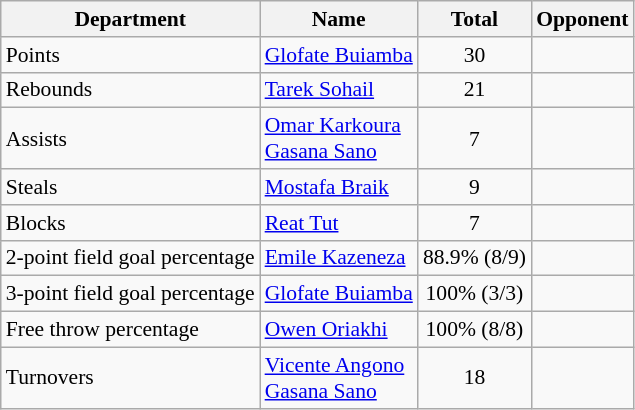<table class=wikitable style="font-size:90%;">
<tr>
<th>Department</th>
<th>Name</th>
<th>Total</th>
<th>Opponent</th>
</tr>
<tr>
<td>Points</td>
<td> <a href='#'>Glofate Buiamba</a></td>
<td align=center>30</td>
<td></td>
</tr>
<tr>
<td>Rebounds</td>
<td> <a href='#'>Tarek Sohail</a></td>
<td align=center>21</td>
<td></td>
</tr>
<tr>
<td>Assists</td>
<td> <a href='#'>Omar Karkoura</a><br> <a href='#'>Gasana Sano</a></td>
<td align=center>7</td>
<td></td>
</tr>
<tr>
<td>Steals</td>
<td> <a href='#'>Mostafa Braik</a></td>
<td align=center>9</td>
<td></td>
</tr>
<tr>
<td>Blocks</td>
<td> <a href='#'>Reat Tut</a></td>
<td align=center>7</td>
<td></td>
</tr>
<tr>
<td>2-point field goal percentage</td>
<td> <a href='#'>Emile Kazeneza</a></td>
<td align=center>88.9% (8/9)</td>
<td></td>
</tr>
<tr>
<td>3-point field goal percentage</td>
<td> <a href='#'>Glofate Buiamba</a></td>
<td align=center>100% (3/3)</td>
<td></td>
</tr>
<tr>
<td>Free throw percentage</td>
<td> <a href='#'>Owen Oriakhi</a></td>
<td align=center>100% (8/8)</td>
<td></td>
</tr>
<tr>
<td>Turnovers</td>
<td> <a href='#'>Vicente Angono</a><br> <a href='#'>Gasana Sano</a></td>
<td align=center>18</td>
<td><br></td>
</tr>
</table>
